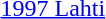<table>
<tr>
<td><a href='#'>1997 Lahti</a></td>
<td></td>
<td></td>
<td></td>
</tr>
</table>
